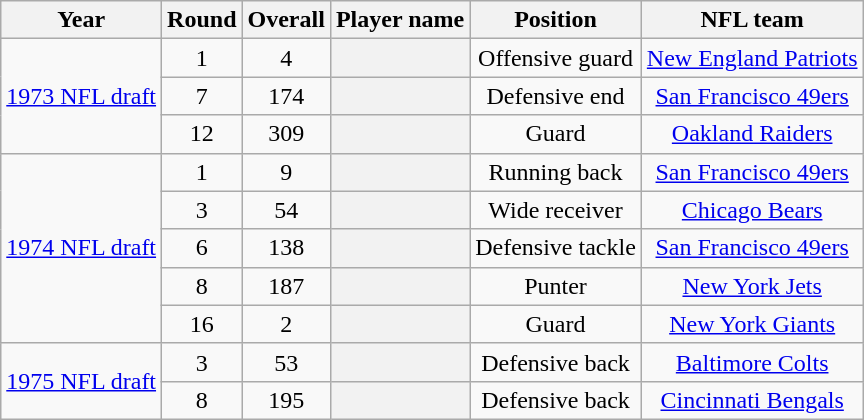<table class="wikitable sortable" style="text-align:center">
<tr>
<th scope="col">Year</th>
<th scope="col">Round</th>
<th scope="col">Overall</th>
<th scope="col">Player name</th>
<th scope="col">Position</th>
<th scope="col">NFL team</th>
</tr>
<tr>
<td rowspan=3><a href='#'>1973 NFL draft</a><br></td>
<td>1</td>
<td>4</td>
<th></th>
<td>Offensive guard</td>
<td><a href='#'>New England Patriots</a></td>
</tr>
<tr>
<td>7</td>
<td>174</td>
<th></th>
<td>Defensive end</td>
<td><a href='#'>San Francisco 49ers</a></td>
</tr>
<tr>
<td>12</td>
<td>309</td>
<th></th>
<td>Guard</td>
<td><a href='#'>Oakland Raiders</a></td>
</tr>
<tr>
<td rowspan=5><a href='#'>1974 NFL draft</a><br></td>
<td>1</td>
<td>9</td>
<th></th>
<td>Running back</td>
<td><a href='#'>San Francisco 49ers</a></td>
</tr>
<tr>
<td>3</td>
<td>54</td>
<th></th>
<td>Wide receiver</td>
<td><a href='#'>Chicago Bears</a></td>
</tr>
<tr>
<td>6</td>
<td>138</td>
<th></th>
<td>Defensive tackle</td>
<td><a href='#'>San Francisco 49ers</a></td>
</tr>
<tr>
<td>8</td>
<td>187</td>
<th></th>
<td>Punter</td>
<td><a href='#'>New York Jets</a></td>
</tr>
<tr>
<td>16</td>
<td>2</td>
<th></th>
<td>Guard</td>
<td><a href='#'>New York Giants</a></td>
</tr>
<tr>
<td rowspan=2><a href='#'>1975 NFL draft</a><br></td>
<td>3</td>
<td>53</td>
<th></th>
<td>Defensive back</td>
<td><a href='#'>Baltimore Colts</a></td>
</tr>
<tr>
<td>8</td>
<td>195</td>
<th></th>
<td>Defensive back</td>
<td><a href='#'>Cincinnati Bengals</a></td>
</tr>
</table>
